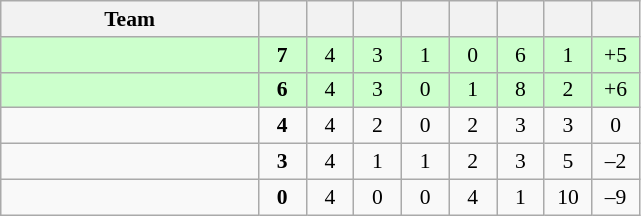<table class="wikitable" style="text-align: center; font-size: 90%;">
<tr>
<th width="165">Team</th>
<th width="25"></th>
<th width="25"></th>
<th width="25"></th>
<th width="25"></th>
<th width="25"></th>
<th width="25"></th>
<th width="25"></th>
<th width="25"></th>
</tr>
<tr style="background:#ccffcc">
<td style="text-align:left"></td>
<td><strong>7</strong></td>
<td>4</td>
<td>3</td>
<td>1</td>
<td>0</td>
<td>6</td>
<td>1</td>
<td>+5</td>
</tr>
<tr style="background:#ccffcc">
<td style="text-align:left"></td>
<td><strong>6</strong></td>
<td>4</td>
<td>3</td>
<td>0</td>
<td>1</td>
<td>8</td>
<td>2</td>
<td>+6</td>
</tr>
<tr>
<td style="text-align:left"></td>
<td><strong>4</strong></td>
<td>4</td>
<td>2</td>
<td>0</td>
<td>2</td>
<td>3</td>
<td>3</td>
<td>0</td>
</tr>
<tr>
<td style="text-align:left"></td>
<td><strong>3</strong></td>
<td>4</td>
<td>1</td>
<td>1</td>
<td>2</td>
<td>3</td>
<td>5</td>
<td>–2</td>
</tr>
<tr>
<td style="text-align:left"></td>
<td><strong>0</strong></td>
<td>4</td>
<td>0</td>
<td>0</td>
<td>4</td>
<td>1</td>
<td>10</td>
<td>–9</td>
</tr>
</table>
